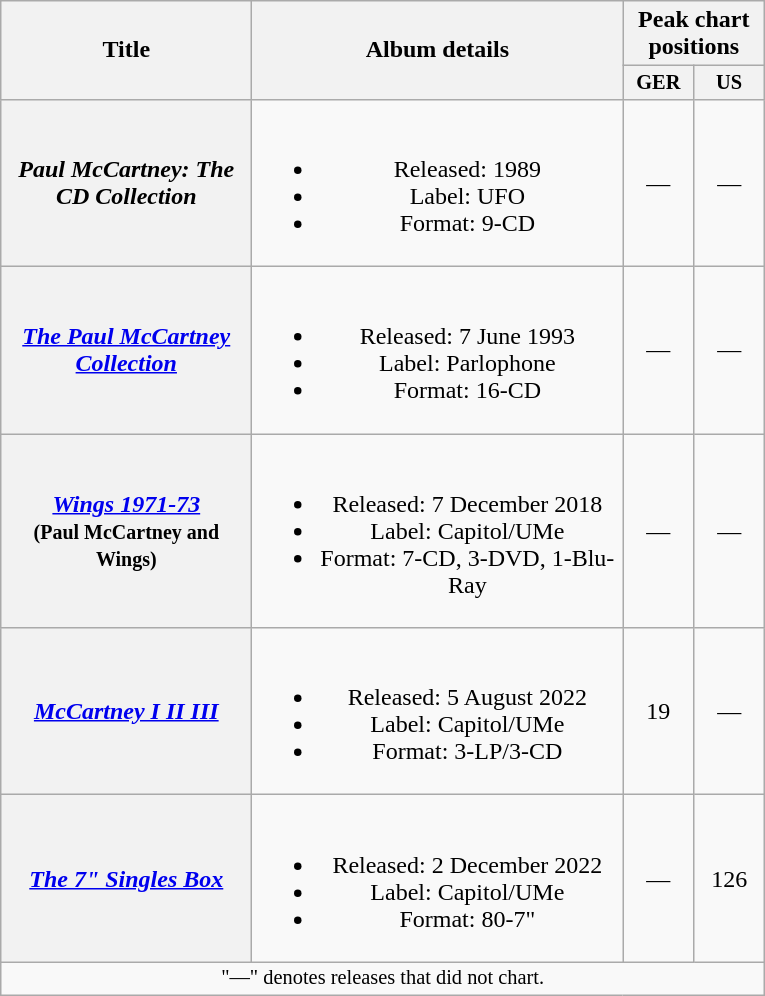<table class="wikitable plainrowheaders" style="text-align:center">
<tr>
<th scope="col" rowspan="2" style="width:10em">Title</th>
<th scope="col" rowspan="2" style="width:15em">Album details</th>
<th scope="col" colspan="2">Peak chart positions</th>
</tr>
<tr>
<th style="width:3em;font-size:85%">GER<br></th>
<th style="width:3em;font-size:85%">US<br></th>
</tr>
<tr>
<th scope="row"><em>Paul McCartney: The CD Collection</em></th>
<td><br><ul><li>Released: 1989</li><li>Label: UFO</li><li>Format: 9-CD</li></ul></td>
<td>—</td>
<td>—</td>
</tr>
<tr>
<th scope="row"><em><a href='#'>The Paul McCartney Collection</a></em></th>
<td><br><ul><li>Released: 7 June 1993</li><li>Label: Parlophone</li><li>Format: 16-CD</li></ul></td>
<td>—</td>
<td>—</td>
</tr>
<tr>
<th scope="row"><em><a href='#'>Wings 1971-73</a></em><br><small>(Paul McCartney and Wings)</small></th>
<td><br><ul><li>Released: 7 December 2018</li><li>Label: Capitol/UMe</li><li>Format: 7-CD, 3-DVD, 1-Blu-Ray</li></ul></td>
<td>—</td>
<td>—</td>
</tr>
<tr>
<th scope="row"><em><a href='#'>McCartney I II III</a></em></th>
<td><br><ul><li>Released: 5 August 2022</li><li>Label: Capitol/UMe</li><li>Format: 3-LP/3-CD</li></ul></td>
<td>19</td>
<td>—</td>
</tr>
<tr>
<th scope="row"><em><a href='#'>The 7" Singles Box</a></em></th>
<td><br><ul><li>Released: 2 December 2022</li><li>Label: Capitol/UMe</li><li>Format: 80-7"</li></ul></td>
<td>—</td>
<td>126<br></td>
</tr>
<tr>
<td colspan="14" style="text-align:center; font-size:85%;">"—" denotes releases that did not chart.</td>
</tr>
</table>
